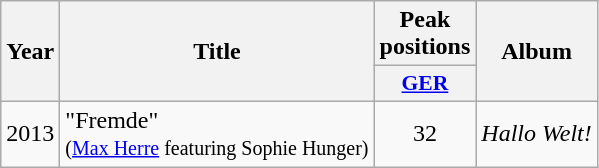<table class="wikitable">
<tr>
<th rowspan="2">Year</th>
<th rowspan="2">Title</th>
<th colspan="1">Peak positions</th>
<th rowspan="2">Album</th>
</tr>
<tr>
<th scope="col" style="width:3em;font-size:90%;"><a href='#'>GER</a><br></th>
</tr>
<tr>
<td style="text-align:center;">2013</td>
<td>"Fremde"<br><small>(<a href='#'>Max Herre</a> featuring Sophie Hunger)</small></td>
<td style="text-align:center;">32</td>
<td style="text-align:center;"><em>Hallo Welt!</em></td>
</tr>
</table>
